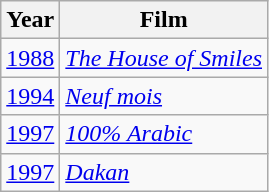<table class="wikitable" border="1">
<tr>
<th>Year</th>
<th>Film</th>
</tr>
<tr>
<td><a href='#'>1988</a></td>
<td><em><a href='#'>The House of Smiles</a></em></td>
</tr>
<tr>
<td><a href='#'>1994</a></td>
<td><em><a href='#'>Neuf mois</a></em></td>
</tr>
<tr>
<td><a href='#'>1997</a></td>
<td><em><a href='#'>100% Arabic</a></em></td>
</tr>
<tr>
<td><a href='#'>1997</a></td>
<td><em><a href='#'>Dakan</a></em></td>
</tr>
</table>
